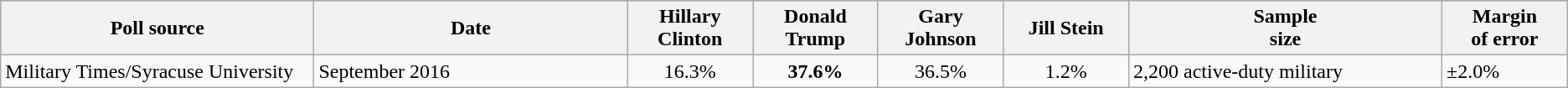<table class="wikitable sortable">
<tr style="background:lightgrey;">
<th width="20%">Poll source</th>
<th width="20%">Date</th>
<th width="8%">Hillary Clinton<br><small></small></th>
<th width="8%">Donald Trump<br><small></small></th>
<th width="8%">Gary Johnson<br><small></small></th>
<th width="8%">Jill Stein<br><small></small></th>
<th width="20%">Sample<br>size</th>
<th width="8%">Margin<br>of error</th>
</tr>
<tr>
<td>Military Times/Syracuse University</td>
<td>September 2016</td>
<td align="center">16.3%</td>
<td align="center" ><strong>37.6%</strong></td>
<td align="center">36.5%</td>
<td align="center">1.2%</td>
<td>2,200 active-duty military</td>
<td>±2.0%</td>
</tr>
</table>
